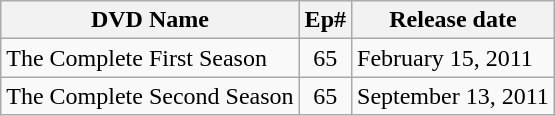<table class="wikitable">
<tr>
<th>DVD Name</th>
<th>Ep#</th>
<th>Release date</th>
</tr>
<tr>
<td>The Complete First Season</td>
<td style="text-align:center;">65</td>
<td>February 15, 2011</td>
</tr>
<tr>
<td>The Complete Second Season</td>
<td style="text-align:center;">65</td>
<td>September 13, 2011</td>
</tr>
</table>
